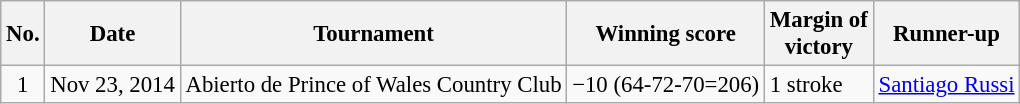<table class="wikitable" style="font-size:95%;">
<tr>
<th>No.</th>
<th>Date</th>
<th>Tournament</th>
<th>Winning score</th>
<th>Margin of<br>victory</th>
<th>Runner-up</th>
</tr>
<tr>
<td align=center>1</td>
<td align=right>Nov 23, 2014</td>
<td>Abierto de Prince of Wales Country Club</td>
<td>−10 (64-72-70=206)</td>
<td>1 stroke</td>
<td> <a href='#'>Santiago Russi</a></td>
</tr>
</table>
